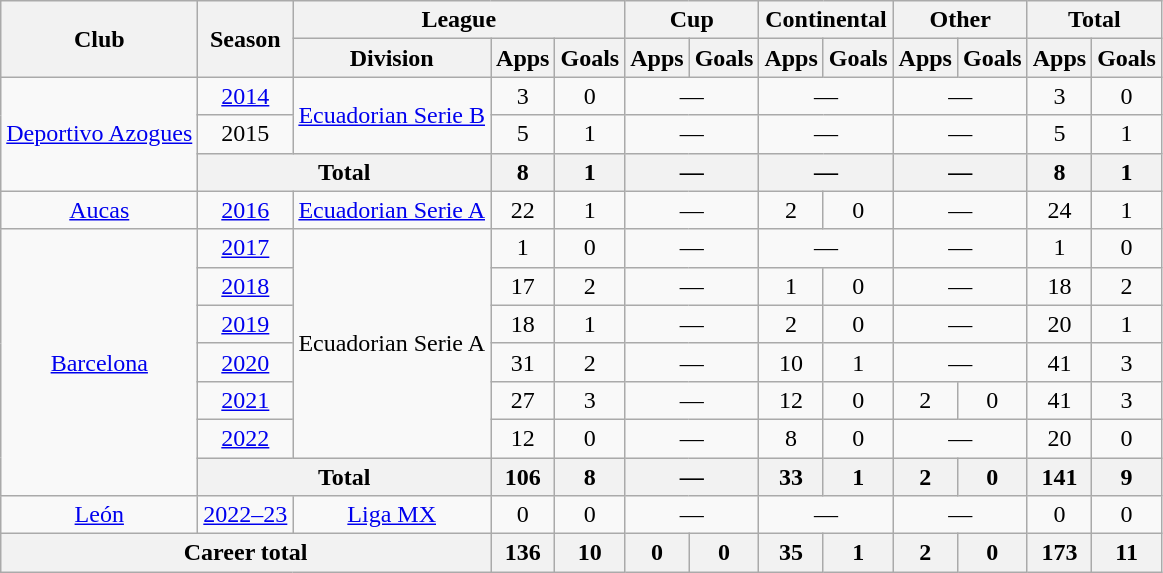<table class="wikitable" style="text-align: center;">
<tr>
<th rowspan="2">Club</th>
<th rowspan="2">Season</th>
<th colspan="3">League</th>
<th colspan="2">Cup</th>
<th colspan="2">Continental</th>
<th colspan="2">Other</th>
<th colspan="2">Total</th>
</tr>
<tr>
<th>Division</th>
<th>Apps</th>
<th>Goals</th>
<th>Apps</th>
<th>Goals</th>
<th>Apps</th>
<th>Goals</th>
<th>Apps</th>
<th>Goals</th>
<th>Apps</th>
<th>Goals</th>
</tr>
<tr>
<td rowspan="3"><a href='#'>Deportivo Azogues</a></td>
<td><a href='#'>2014</a></td>
<td rowspan="2"><a href='#'>Ecuadorian Serie B</a></td>
<td>3</td>
<td>0</td>
<td colspan="2">—</td>
<td colspan="2">—</td>
<td colspan="2">—</td>
<td>3</td>
<td>0</td>
</tr>
<tr>
<td>2015</td>
<td>5</td>
<td>1</td>
<td colspan="2">—</td>
<td colspan="2">—</td>
<td colspan="2">—</td>
<td>5</td>
<td>1</td>
</tr>
<tr>
<th colspan="2">Total</th>
<th>8</th>
<th>1</th>
<th colspan="2">—</th>
<th colspan="2">—</th>
<th colspan="2">—</th>
<th>8</th>
<th>1</th>
</tr>
<tr>
<td><a href='#'>Aucas</a></td>
<td><a href='#'>2016</a></td>
<td><a href='#'>Ecuadorian Serie A</a></td>
<td>22</td>
<td>1</td>
<td colspan="2">—</td>
<td>2</td>
<td>0</td>
<td colspan="2">—</td>
<td>24</td>
<td>1</td>
</tr>
<tr>
<td rowspan="7"><a href='#'>Barcelona</a></td>
<td><a href='#'>2017</a></td>
<td rowspan="6">Ecuadorian Serie A</td>
<td>1</td>
<td>0</td>
<td colspan="2">—</td>
<td colspan="2">—</td>
<td colspan="2">—</td>
<td>1</td>
<td>0</td>
</tr>
<tr>
<td><a href='#'>2018</a></td>
<td>17</td>
<td>2</td>
<td colspan="2">—</td>
<td>1</td>
<td>0</td>
<td colspan="2">—</td>
<td>18</td>
<td>2</td>
</tr>
<tr>
<td><a href='#'>2019</a></td>
<td>18</td>
<td>1</td>
<td colspan="2">—</td>
<td>2</td>
<td>0</td>
<td colspan="2">—</td>
<td>20</td>
<td>1</td>
</tr>
<tr>
<td><a href='#'>2020</a></td>
<td>31</td>
<td>2</td>
<td colspan="2">—</td>
<td>10</td>
<td>1</td>
<td colspan="2">—</td>
<td>41</td>
<td>3</td>
</tr>
<tr>
<td><a href='#'>2021</a></td>
<td>27</td>
<td>3</td>
<td colspan="2">—</td>
<td>12</td>
<td>0</td>
<td>2</td>
<td>0</td>
<td>41</td>
<td>3</td>
</tr>
<tr>
<td><a href='#'>2022</a></td>
<td>12</td>
<td>0</td>
<td colspan="2">—</td>
<td>8</td>
<td>0</td>
<td colspan="2">—</td>
<td>20</td>
<td>0</td>
</tr>
<tr>
<th colspan="2">Total</th>
<th>106</th>
<th>8</th>
<th colspan="2">—</th>
<th>33</th>
<th>1</th>
<th>2</th>
<th>0</th>
<th>141</th>
<th>9</th>
</tr>
<tr>
<td rowspan="1"><a href='#'>León</a></td>
<td><a href='#'>2022–23</a></td>
<td rowspan="1"><a href='#'>Liga MX</a></td>
<td>0</td>
<td>0</td>
<td colspan="2">—</td>
<td colspan="2">—</td>
<td colspan="2">—</td>
<td>0</td>
<td>0</td>
</tr>
<tr>
<th colspan="3">Career total</th>
<th>136</th>
<th>10</th>
<th>0</th>
<th>0</th>
<th>35</th>
<th>1</th>
<th>2</th>
<th>0</th>
<th>173</th>
<th>11</th>
</tr>
</table>
